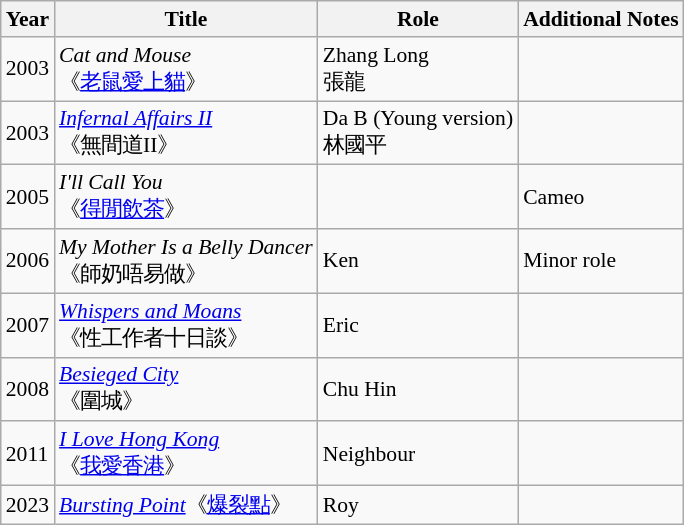<table class="wikitable" style="font-size: 90%;">
<tr>
<th>Year</th>
<th>Title</th>
<th>Role</th>
<th>Additional Notes</th>
</tr>
<tr>
<td>2003</td>
<td><em>Cat and Mouse</em> <br> 《<a href='#'>老鼠愛上貓</a>》</td>
<td>Zhang Long <br> 張龍</td>
<td></td>
</tr>
<tr>
<td>2003</td>
<td><em><a href='#'>Infernal Affairs II</a></em><br>《無間道II》</td>
<td>Da B (Young version) <br> 林國平</td>
<td></td>
</tr>
<tr>
<td>2005</td>
<td><em>I'll Call You</em> <br> 《<a href='#'>得閒飲茶</a>》</td>
<td></td>
<td>Cameo</td>
</tr>
<tr>
<td>2006</td>
<td><em>My Mother Is a Belly Dancer</em> <br> 《師奶唔易做》</td>
<td>Ken</td>
<td>Minor role</td>
</tr>
<tr>
<td>2007</td>
<td><em><a href='#'>Whispers and Moans</a></em><br> 《性工作者十日談》</td>
<td>Eric</td>
<td></td>
</tr>
<tr>
<td>2008</td>
<td><em><a href='#'>Besieged City</a></em> <br> 《圍城》</td>
<td>Chu Hin</td>
<td></td>
</tr>
<tr>
<td>2011</td>
<td><em><a href='#'>I Love Hong Kong</a></em><br>《<a href='#'>我愛香港</a>》</td>
<td>Neighbour</td>
<td></td>
</tr>
<tr>
<td>2023</td>
<td><em><a href='#'>Bursting Point</a></em>《<a href='#'>爆裂點</a>》</td>
<td>Roy</td>
<td></td>
</tr>
</table>
